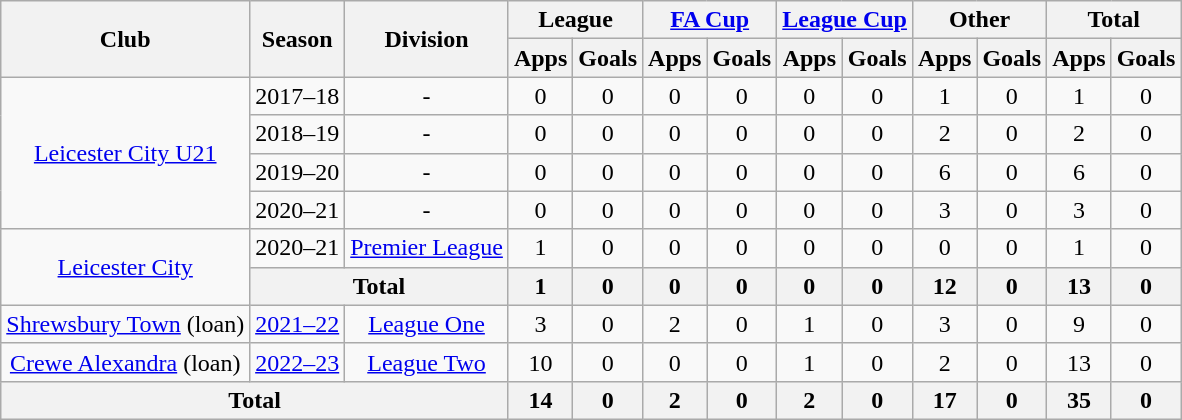<table class="wikitable" style="text-align:center;">
<tr>
<th rowspan="2">Club</th>
<th rowspan="2">Season</th>
<th rowspan="2">Division</th>
<th colspan="2">League</th>
<th colspan="2"><a href='#'>FA Cup</a></th>
<th colspan="2"><a href='#'>League Cup</a></th>
<th colspan="2">Other</th>
<th colspan="2">Total</th>
</tr>
<tr>
<th>Apps</th>
<th>Goals</th>
<th>Apps</th>
<th>Goals</th>
<th>Apps</th>
<th>Goals</th>
<th>Apps</th>
<th>Goals</th>
<th>Apps</th>
<th>Goals</th>
</tr>
<tr>
<td rowspan="4"><a href='#'>Leicester City U21</a></td>
<td>2017–18</td>
<td>-</td>
<td>0</td>
<td>0</td>
<td>0</td>
<td>0</td>
<td>0</td>
<td>0</td>
<td>1</td>
<td>0</td>
<td>1</td>
<td>0</td>
</tr>
<tr>
<td>2018–19</td>
<td>-</td>
<td>0</td>
<td>0</td>
<td>0</td>
<td>0</td>
<td>0</td>
<td>0</td>
<td>2</td>
<td>0</td>
<td>2</td>
<td>0</td>
</tr>
<tr>
<td>2019–20</td>
<td>-</td>
<td>0</td>
<td>0</td>
<td>0</td>
<td>0</td>
<td>0</td>
<td>0</td>
<td>6</td>
<td>0</td>
<td>6</td>
<td>0</td>
</tr>
<tr>
<td>2020–21</td>
<td>-</td>
<td>0</td>
<td>0</td>
<td>0</td>
<td>0</td>
<td>0</td>
<td>0</td>
<td>3</td>
<td>0</td>
<td>3</td>
<td>0</td>
</tr>
<tr>
<td rowspan="2"><a href='#'>Leicester City</a></td>
<td>2020–21</td>
<td><a href='#'>Premier League</a></td>
<td>1</td>
<td>0</td>
<td>0</td>
<td>0</td>
<td>0</td>
<td>0</td>
<td>0</td>
<td>0</td>
<td>1</td>
<td>0</td>
</tr>
<tr>
<th colspan="2">Total</th>
<th>1</th>
<th>0</th>
<th>0</th>
<th>0</th>
<th>0</th>
<th>0</th>
<th>12</th>
<th>0</th>
<th>13</th>
<th>0</th>
</tr>
<tr>
<td><a href='#'>Shrewsbury Town</a> (loan)</td>
<td><a href='#'>2021–22</a></td>
<td><a href='#'>League One</a></td>
<td>3</td>
<td>0</td>
<td>2</td>
<td>0</td>
<td>1</td>
<td>0</td>
<td>3</td>
<td>0</td>
<td>9</td>
<td>0</td>
</tr>
<tr>
<td><a href='#'>Crewe Alexandra</a> (loan)</td>
<td><a href='#'>2022–23</a></td>
<td><a href='#'>League Two</a></td>
<td>10</td>
<td>0</td>
<td>0</td>
<td>0</td>
<td>1</td>
<td>0</td>
<td>2</td>
<td>0</td>
<td>13</td>
<td>0</td>
</tr>
<tr>
<th colspan="3">Total</th>
<th>14</th>
<th>0</th>
<th>2</th>
<th>0</th>
<th>2</th>
<th>0</th>
<th>17</th>
<th>0</th>
<th>35</th>
<th>0</th>
</tr>
</table>
